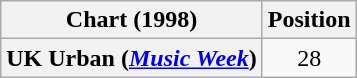<table class="wikitable plainrowheaders" style="text-align:center">
<tr>
<th>Chart (1998)</th>
<th>Position</th>
</tr>
<tr>
<th scope="row">UK Urban (<em><a href='#'>Music Week</a></em>)</th>
<td align=center>28</td>
</tr>
</table>
